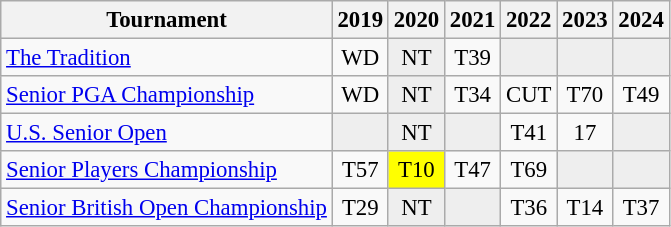<table class="wikitable" style="font-size:95%;text-align:center;">
<tr>
<th>Tournament</th>
<th>2019</th>
<th>2020</th>
<th>2021</th>
<th>2022</th>
<th>2023</th>
<th>2024</th>
</tr>
<tr>
<td align=left><a href='#'>The Tradition</a></td>
<td>WD</td>
<td style="background:#eeeeee;">NT</td>
<td>T39</td>
<td style="background:#eeeeee;"></td>
<td style="background:#eeeeee;"></td>
<td style="background:#eeeeee;"></td>
</tr>
<tr>
<td align=left><a href='#'>Senior PGA Championship</a></td>
<td>WD</td>
<td style="background:#eeeeee;">NT</td>
<td>T34</td>
<td>CUT</td>
<td>T70</td>
<td>T49</td>
</tr>
<tr>
<td align=left><a href='#'>U.S. Senior Open</a></td>
<td style="background:#eeeeee;"></td>
<td style="background:#eeeeee;">NT</td>
<td style="background:#eeeeee;"></td>
<td>T41</td>
<td>17</td>
<td style="background:#eeeeee;"></td>
</tr>
<tr>
<td align=left><a href='#'>Senior Players Championship</a></td>
<td>T57</td>
<td style="background:yellow;">T10</td>
<td>T47</td>
<td>T69</td>
<td style="background:#eeeeee;"></td>
<td style="background:#eeeeee;"></td>
</tr>
<tr>
<td align=left><a href='#'>Senior British Open Championship</a></td>
<td>T29</td>
<td style="background:#eeeeee;">NT</td>
<td style="background:#eeeeee;"></td>
<td>T36</td>
<td>T14</td>
<td>T37</td>
</tr>
</table>
